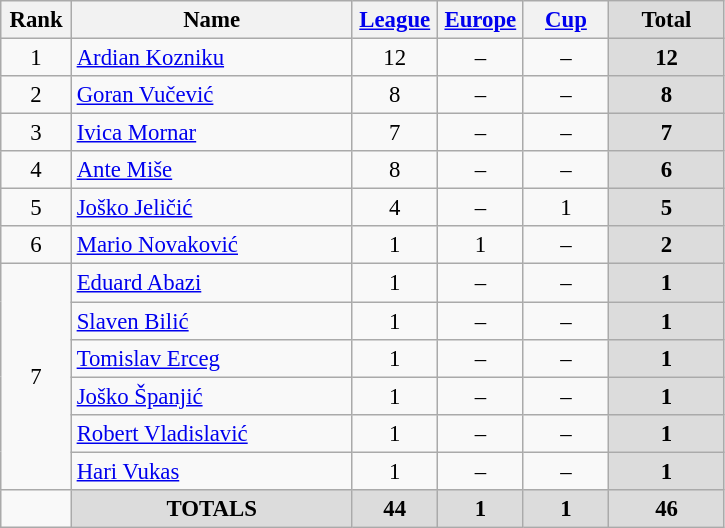<table class="wikitable" style="font-size: 95%; text-align: center;">
<tr>
<th width=40>Rank</th>
<th width=180>Name</th>
<th width=50><a href='#'>League</a></th>
<th width=50><a href='#'>Europe</a></th>
<th width=50><a href='#'>Cup</a></th>
<th width=70 style="background: #DCDCDC">Total</th>
</tr>
<tr>
<td rowspan=1>1</td>
<td style="text-align:left;"> <a href='#'>Ardian Kozniku</a></td>
<td>12</td>
<td>–</td>
<td>–</td>
<th style="background: #DCDCDC">12</th>
</tr>
<tr>
<td rowspan=1>2</td>
<td style="text-align:left;"> <a href='#'>Goran Vučević</a></td>
<td>8</td>
<td>–</td>
<td>–</td>
<th style="background: #DCDCDC">8</th>
</tr>
<tr>
<td rowspan=1>3</td>
<td style="text-align:left;"> <a href='#'>Ivica Mornar</a></td>
<td>7</td>
<td>–</td>
<td>–</td>
<th style="background: #DCDCDC">7</th>
</tr>
<tr>
<td rowspan=1>4</td>
<td style="text-align:left;"> <a href='#'>Ante Miše</a></td>
<td>8</td>
<td>–</td>
<td>–</td>
<th style="background: #DCDCDC">6</th>
</tr>
<tr>
<td rowspan=1>5</td>
<td style="text-align:left;"> <a href='#'>Joško Jeličić</a></td>
<td>4</td>
<td>–</td>
<td>1</td>
<th style="background: #DCDCDC">5</th>
</tr>
<tr>
<td rowspan=1>6</td>
<td style="text-align:left;"> <a href='#'>Mario Novaković</a></td>
<td>1</td>
<td>1</td>
<td>–</td>
<th style="background: #DCDCDC">2</th>
</tr>
<tr>
<td rowspan=6>7</td>
<td style="text-align:left;"> <a href='#'>Eduard Abazi</a></td>
<td>1</td>
<td>–</td>
<td>–</td>
<th style="background: #DCDCDC">1</th>
</tr>
<tr>
<td style="text-align:left;"> <a href='#'>Slaven Bilić</a></td>
<td>1</td>
<td>–</td>
<td>–</td>
<th style="background: #DCDCDC">1</th>
</tr>
<tr>
<td style="text-align:left;"> <a href='#'>Tomislav Erceg</a></td>
<td>1</td>
<td>–</td>
<td>–</td>
<th style="background: #DCDCDC">1</th>
</tr>
<tr>
<td style="text-align:left;"> <a href='#'>Joško Španjić</a></td>
<td>1</td>
<td>–</td>
<td>–</td>
<th style="background: #DCDCDC">1</th>
</tr>
<tr>
<td style="text-align:left;"> <a href='#'>Robert Vladislavić</a></td>
<td>1</td>
<td>–</td>
<td>–</td>
<th style="background: #DCDCDC">1</th>
</tr>
<tr>
<td style="text-align:left;"> <a href='#'>Hari Vukas</a></td>
<td>1</td>
<td>–</td>
<td>–</td>
<th style="background: #DCDCDC">1</th>
</tr>
<tr>
<td></td>
<th style="background: #DCDCDC">TOTALS</th>
<th style="background: #DCDCDC">44</th>
<th style="background: #DCDCDC">1</th>
<th style="background: #DCDCDC">1</th>
<th style="background: #DCDCDC">46</th>
</tr>
</table>
